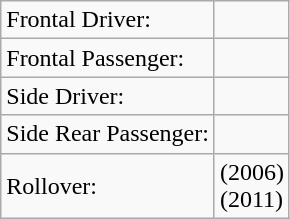<table class="wikitable">
<tr>
<td>Frontal Driver:</td>
<td></td>
</tr>
<tr>
<td>Frontal Passenger:</td>
<td></td>
</tr>
<tr>
<td>Side Driver:</td>
<td></td>
</tr>
<tr>
<td>Side Rear Passenger:</td>
<td></td>
</tr>
<tr>
<td>Rollover:</td>
<td> (2006)<br> (2011)</td>
</tr>
</table>
